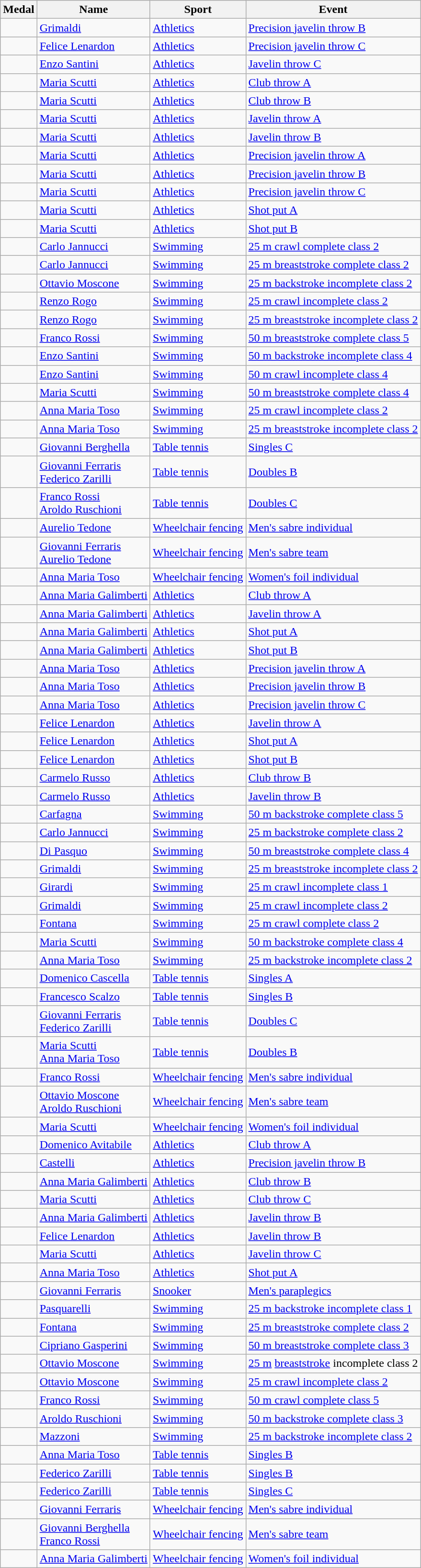<table class="wikitable sortable">
<tr>
<th>Medal</th>
<th>Name</th>
<th>Sport</th>
<th>Event</th>
</tr>
<tr>
<td></td>
<td><a href='#'>Grimaldi</a></td>
<td><a href='#'>Athletics</a></td>
<td><a href='#'>Precision javelin throw B</a></td>
</tr>
<tr>
<td></td>
<td><a href='#'>Felice Lenardon</a></td>
<td><a href='#'>Athletics</a></td>
<td><a href='#'>Precision javelin throw C</a></td>
</tr>
<tr>
<td></td>
<td><a href='#'>Enzo Santini</a></td>
<td><a href='#'>Athletics</a></td>
<td><a href='#'>Javelin throw C</a></td>
</tr>
<tr>
<td></td>
<td><a href='#'>Maria Scutti</a></td>
<td><a href='#'>Athletics</a></td>
<td><a href='#'>Club throw A</a></td>
</tr>
<tr>
<td></td>
<td><a href='#'>Maria Scutti</a></td>
<td><a href='#'>Athletics</a></td>
<td><a href='#'>Club throw B</a></td>
</tr>
<tr>
<td></td>
<td><a href='#'>Maria Scutti</a></td>
<td><a href='#'>Athletics</a></td>
<td><a href='#'>Javelin throw A</a></td>
</tr>
<tr>
<td></td>
<td><a href='#'>Maria Scutti</a></td>
<td><a href='#'>Athletics</a></td>
<td><a href='#'>Javelin throw B</a></td>
</tr>
<tr>
<td></td>
<td><a href='#'>Maria Scutti</a></td>
<td><a href='#'>Athletics</a></td>
<td><a href='#'>Precision javelin throw A</a></td>
</tr>
<tr>
<td></td>
<td><a href='#'>Maria Scutti</a></td>
<td><a href='#'>Athletics</a></td>
<td><a href='#'>Precision javelin throw B</a></td>
</tr>
<tr>
<td></td>
<td><a href='#'>Maria Scutti</a></td>
<td><a href='#'>Athletics</a></td>
<td><a href='#'>Precision javelin throw C</a></td>
</tr>
<tr>
<td></td>
<td><a href='#'>Maria Scutti</a></td>
<td><a href='#'>Athletics</a></td>
<td><a href='#'>Shot put A</a></td>
</tr>
<tr>
<td></td>
<td><a href='#'>Maria Scutti</a></td>
<td><a href='#'>Athletics</a></td>
<td><a href='#'>Shot put B</a></td>
</tr>
<tr>
<td></td>
<td><a href='#'>Carlo Jannucci</a></td>
<td><a href='#'>Swimming</a></td>
<td><a href='#'>25 m crawl complete class 2</a></td>
</tr>
<tr>
<td></td>
<td><a href='#'>Carlo Jannucci</a></td>
<td><a href='#'>Swimming</a></td>
<td><a href='#'>25 m breaststroke complete class 2</a></td>
</tr>
<tr>
<td></td>
<td><a href='#'>Ottavio Moscone</a></td>
<td><a href='#'>Swimming</a></td>
<td><a href='#'>25 m backstroke incomplete class 2</a></td>
</tr>
<tr>
<td></td>
<td><a href='#'>Renzo Rogo</a></td>
<td><a href='#'>Swimming</a></td>
<td><a href='#'>25 m crawl incomplete class 2</a></td>
</tr>
<tr>
<td></td>
<td><a href='#'>Renzo Rogo</a></td>
<td><a href='#'>Swimming</a></td>
<td><a href='#'>25 m breaststroke incomplete class 2</a></td>
</tr>
<tr>
<td></td>
<td><a href='#'>Franco Rossi</a></td>
<td><a href='#'>Swimming</a></td>
<td><a href='#'>50 m breaststroke complete class 5</a></td>
</tr>
<tr>
<td></td>
<td><a href='#'>Enzo Santini</a></td>
<td><a href='#'>Swimming</a></td>
<td><a href='#'>50 m backstroke incomplete class 4</a></td>
</tr>
<tr>
<td></td>
<td><a href='#'>Enzo Santini</a></td>
<td><a href='#'>Swimming</a></td>
<td><a href='#'>50 m crawl incomplete class 4</a></td>
</tr>
<tr>
<td></td>
<td><a href='#'>Maria Scutti</a></td>
<td><a href='#'>Swimming</a></td>
<td><a href='#'>50 m breaststroke complete class 4</a></td>
</tr>
<tr>
<td></td>
<td><a href='#'>Anna Maria Toso</a></td>
<td><a href='#'>Swimming</a></td>
<td><a href='#'>25 m crawl incomplete class 2</a></td>
</tr>
<tr>
<td></td>
<td><a href='#'>Anna Maria Toso</a></td>
<td><a href='#'>Swimming</a></td>
<td><a href='#'>25 m breaststroke incomplete class 2</a></td>
</tr>
<tr>
<td></td>
<td><a href='#'>Giovanni Berghella</a></td>
<td><a href='#'>Table tennis</a></td>
<td><a href='#'>Singles C</a></td>
</tr>
<tr>
<td></td>
<td><a href='#'>Giovanni Ferraris</a> <br><a href='#'>Federico Zarilli</a></td>
<td><a href='#'>Table tennis</a></td>
<td><a href='#'>Doubles B</a></td>
</tr>
<tr>
<td></td>
<td><a href='#'>Franco Rossi</a> <br><a href='#'>Aroldo Ruschioni</a></td>
<td><a href='#'>Table tennis</a></td>
<td><a href='#'>Doubles C</a></td>
</tr>
<tr>
<td></td>
<td><a href='#'>Aurelio Tedone</a></td>
<td><a href='#'>Wheelchair fencing</a></td>
<td><a href='#'>Men's sabre individual</a></td>
</tr>
<tr>
<td></td>
<td><a href='#'>Giovanni Ferraris</a> <br><a href='#'>Aurelio Tedone</a></td>
<td><a href='#'>Wheelchair fencing</a></td>
<td><a href='#'>Men's sabre team</a></td>
</tr>
<tr>
<td></td>
<td><a href='#'>Anna Maria Toso</a></td>
<td><a href='#'>Wheelchair fencing</a></td>
<td><a href='#'>Women's foil individual</a></td>
</tr>
<tr>
<td></td>
<td><a href='#'>Anna Maria Galimberti</a></td>
<td><a href='#'>Athletics</a></td>
<td><a href='#'>Club throw A</a></td>
</tr>
<tr>
<td></td>
<td><a href='#'>Anna Maria Galimberti</a></td>
<td><a href='#'>Athletics</a></td>
<td><a href='#'>Javelin throw A</a></td>
</tr>
<tr>
<td></td>
<td><a href='#'>Anna Maria Galimberti</a></td>
<td><a href='#'>Athletics</a></td>
<td><a href='#'>Shot put A</a></td>
</tr>
<tr>
<td></td>
<td><a href='#'>Anna Maria Galimberti</a></td>
<td><a href='#'>Athletics</a></td>
<td><a href='#'>Shot put B</a></td>
</tr>
<tr>
<td></td>
<td><a href='#'>Anna Maria Toso</a></td>
<td><a href='#'>Athletics</a></td>
<td><a href='#'>Precision javelin throw A</a></td>
</tr>
<tr>
<td></td>
<td><a href='#'>Anna Maria Toso</a></td>
<td><a href='#'>Athletics</a></td>
<td><a href='#'>Precision javelin throw B</a></td>
</tr>
<tr>
<td></td>
<td><a href='#'>Anna Maria Toso</a></td>
<td><a href='#'>Athletics</a></td>
<td><a href='#'>Precision javelin throw C</a></td>
</tr>
<tr>
<td></td>
<td><a href='#'>Felice Lenardon</a></td>
<td><a href='#'>Athletics</a></td>
<td><a href='#'>Javelin throw A</a></td>
</tr>
<tr>
<td></td>
<td><a href='#'>Felice Lenardon</a></td>
<td><a href='#'>Athletics</a></td>
<td><a href='#'>Shot put A</a></td>
</tr>
<tr>
<td></td>
<td><a href='#'>Felice Lenardon</a></td>
<td><a href='#'>Athletics</a></td>
<td><a href='#'>Shot put B</a></td>
</tr>
<tr>
<td></td>
<td><a href='#'>Carmelo Russo</a></td>
<td><a href='#'>Athletics</a></td>
<td><a href='#'>Club throw B</a></td>
</tr>
<tr>
<td></td>
<td><a href='#'>Carmelo Russo</a></td>
<td><a href='#'>Athletics</a></td>
<td><a href='#'>Javelin throw B</a></td>
</tr>
<tr>
<td></td>
<td><a href='#'>Carfagna</a></td>
<td><a href='#'>Swimming</a></td>
<td><a href='#'>50 m backstroke complete class 5</a></td>
</tr>
<tr>
<td></td>
<td><a href='#'>Carlo Jannucci</a></td>
<td><a href='#'>Swimming</a></td>
<td><a href='#'>25 m backstroke complete class 2</a></td>
</tr>
<tr>
<td></td>
<td><a href='#'>Di Pasquo</a></td>
<td><a href='#'>Swimming</a></td>
<td><a href='#'>50 m breaststroke complete class 4</a></td>
</tr>
<tr>
<td></td>
<td><a href='#'>Grimaldi</a></td>
<td><a href='#'>Swimming</a></td>
<td><a href='#'>25 m breaststroke incomplete class 2</a></td>
</tr>
<tr>
<td></td>
<td><a href='#'>Girardi</a></td>
<td><a href='#'>Swimming</a></td>
<td><a href='#'>25 m crawl incomplete class 1</a></td>
</tr>
<tr>
<td></td>
<td><a href='#'>Grimaldi</a></td>
<td><a href='#'>Swimming</a></td>
<td><a href='#'>25 m crawl incomplete class 2</a></td>
</tr>
<tr>
<td></td>
<td><a href='#'>Fontana</a></td>
<td><a href='#'>Swimming</a></td>
<td><a href='#'>25 m crawl complete class 2</a></td>
</tr>
<tr>
<td></td>
<td><a href='#'>Maria Scutti</a></td>
<td><a href='#'>Swimming</a></td>
<td><a href='#'>50 m backstroke complete class 4</a></td>
</tr>
<tr>
<td></td>
<td><a href='#'>Anna Maria Toso</a></td>
<td><a href='#'>Swimming</a></td>
<td><a href='#'>25 m backstroke incomplete class 2</a></td>
</tr>
<tr>
<td></td>
<td><a href='#'>Domenico Cascella</a></td>
<td><a href='#'>Table tennis</a></td>
<td><a href='#'>Singles A</a></td>
</tr>
<tr>
<td></td>
<td><a href='#'>Francesco Scalzo</a></td>
<td><a href='#'>Table tennis</a></td>
<td><a href='#'>Singles B</a></td>
</tr>
<tr>
<td></td>
<td><a href='#'>Giovanni Ferraris</a> <br><a href='#'>Federico Zarilli</a></td>
<td><a href='#'>Table tennis</a></td>
<td><a href='#'>Doubles C</a></td>
</tr>
<tr>
<td></td>
<td><a href='#'>Maria Scutti</a> <br><a href='#'>Anna Maria Toso</a></td>
<td><a href='#'>Table tennis</a></td>
<td><a href='#'>Doubles B</a></td>
</tr>
<tr>
<td></td>
<td><a href='#'>Franco Rossi</a></td>
<td><a href='#'>Wheelchair fencing</a></td>
<td><a href='#'>Men's sabre individual</a></td>
</tr>
<tr>
<td></td>
<td><a href='#'>Ottavio Moscone</a> <br><a href='#'>Aroldo Ruschioni</a></td>
<td><a href='#'>Wheelchair fencing</a></td>
<td><a href='#'>Men's sabre team</a></td>
</tr>
<tr>
<td></td>
<td><a href='#'>Maria Scutti</a></td>
<td><a href='#'>Wheelchair fencing</a></td>
<td><a href='#'>Women's foil individual</a></td>
</tr>
<tr>
<td></td>
<td><a href='#'>Domenico Avitabile</a></td>
<td><a href='#'>Athletics</a></td>
<td><a href='#'>Club throw A</a></td>
</tr>
<tr>
<td></td>
<td><a href='#'>Castelli</a></td>
<td><a href='#'>Athletics</a></td>
<td><a href='#'>Precision javelin throw B</a></td>
</tr>
<tr>
<td></td>
<td><a href='#'>Anna Maria Galimberti</a></td>
<td><a href='#'>Athletics</a></td>
<td><a href='#'>Club throw B</a></td>
</tr>
<tr>
<td></td>
<td><a href='#'>Maria Scutti</a></td>
<td><a href='#'>Athletics</a></td>
<td><a href='#'>Club throw C</a></td>
</tr>
<tr>
<td></td>
<td><a href='#'>Anna Maria Galimberti</a></td>
<td><a href='#'>Athletics</a></td>
<td><a href='#'>Javelin throw B</a></td>
</tr>
<tr>
<td></td>
<td><a href='#'>Felice Lenardon</a></td>
<td><a href='#'>Athletics</a></td>
<td><a href='#'>Javelin throw B</a></td>
</tr>
<tr>
<td></td>
<td><a href='#'>Maria Scutti</a></td>
<td><a href='#'>Athletics</a></td>
<td><a href='#'>Javelin throw C</a></td>
</tr>
<tr>
<td></td>
<td><a href='#'>Anna Maria Toso</a></td>
<td><a href='#'>Athletics</a></td>
<td><a href='#'>Shot put A</a></td>
</tr>
<tr>
<td></td>
<td><a href='#'>Giovanni Ferraris</a></td>
<td><a href='#'>Snooker</a></td>
<td><a href='#'>Men's paraplegics</a></td>
</tr>
<tr>
<td></td>
<td><a href='#'>Pasquarelli</a></td>
<td><a href='#'>Swimming</a></td>
<td><a href='#'>25 m backstroke incomplete class 1</a></td>
</tr>
<tr>
<td></td>
<td><a href='#'>Fontana</a></td>
<td><a href='#'>Swimming</a></td>
<td><a href='#'>25 m breaststroke complete class 2</a></td>
</tr>
<tr>
<td></td>
<td><a href='#'>Cipriano Gasperini</a></td>
<td><a href='#'>Swimming</a></td>
<td><a href='#'>50 m breaststroke complete class 3</a></td>
</tr>
<tr>
<td></td>
<td><a href='#'>Ottavio Moscone</a></td>
<td><a href='#'>Swimming</a></td>
<td><a href='#'>25 m</a> <a href='#'>breaststroke</a>  incomplete class 2</td>
</tr>
<tr>
<td></td>
<td><a href='#'>Ottavio Moscone</a></td>
<td><a href='#'>Swimming</a></td>
<td><a href='#'>25 m crawl incomplete class 2</a></td>
</tr>
<tr>
<td></td>
<td><a href='#'>Franco Rossi</a></td>
<td><a href='#'>Swimming</a></td>
<td><a href='#'>50 m crawl complete class 5</a></td>
</tr>
<tr>
<td></td>
<td><a href='#'>Aroldo Ruschioni</a></td>
<td><a href='#'>Swimming</a></td>
<td><a href='#'>50 m backstroke complete class 3</a></td>
</tr>
<tr>
<td></td>
<td><a href='#'>Mazzoni</a></td>
<td><a href='#'>Swimming</a></td>
<td><a href='#'>25 m backstroke incomplete class 2</a></td>
</tr>
<tr>
<td></td>
<td><a href='#'>Anna Maria Toso</a></td>
<td><a href='#'>Table tennis</a></td>
<td><a href='#'>Singles B</a></td>
</tr>
<tr>
<td></td>
<td><a href='#'>Federico Zarilli</a></td>
<td><a href='#'>Table tennis</a></td>
<td><a href='#'>Singles B</a></td>
</tr>
<tr>
<td></td>
<td><a href='#'>Federico Zarilli</a></td>
<td><a href='#'>Table tennis</a></td>
<td><a href='#'>Singles C</a></td>
</tr>
<tr>
<td></td>
<td><a href='#'>Giovanni Ferraris</a></td>
<td><a href='#'>Wheelchair fencing</a></td>
<td><a href='#'>Men's sabre individual</a></td>
</tr>
<tr>
<td></td>
<td><a href='#'>Giovanni Berghella</a> <br><a href='#'>Franco Rossi</a></td>
<td><a href='#'>Wheelchair fencing</a></td>
<td><a href='#'>Men's sabre team</a></td>
</tr>
<tr>
<td></td>
<td><a href='#'>Anna Maria Galimberti</a></td>
<td><a href='#'>Wheelchair fencing</a></td>
<td><a href='#'>Women's foil individual</a></td>
</tr>
</table>
